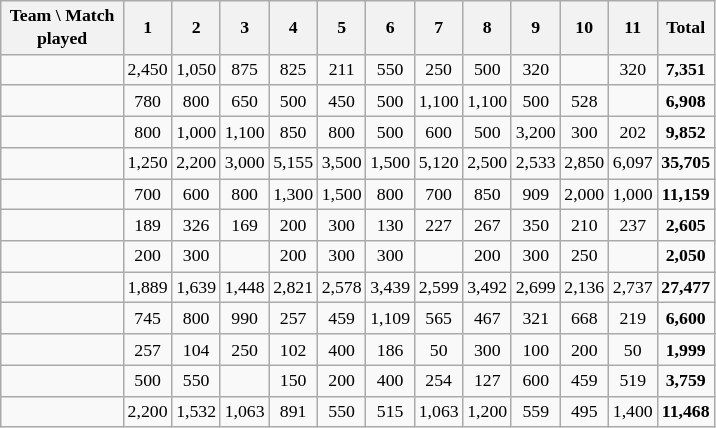<table class="wikitable sortable" style="font-size: 74%; text-align:center;">
<tr>
<th style="width:76px;">Team \ Match played</th>
<th align=center>1</th>
<th align=center>2</th>
<th align=center>3</th>
<th align=center>4</th>
<th align=center>5</th>
<th align=center>6</th>
<th align=center>7</th>
<th align=center>8</th>
<th align=center>9</th>
<th align=center>10</th>
<th align=center>11</th>
<th align=center>Total</th>
</tr>
<tr align=center>
<td align=left></td>
<td>2,450</td>
<td>1,050</td>
<td>875</td>
<td>825</td>
<td>211</td>
<td>550</td>
<td>250</td>
<td>500</td>
<td>320</td>
<td></td>
<td>320</td>
<td><strong>7,351</strong></td>
</tr>
<tr align=center>
<td align=left></td>
<td>780</td>
<td>800</td>
<td>650</td>
<td>500</td>
<td>450</td>
<td>500</td>
<td>1,100</td>
<td>1,100</td>
<td>500</td>
<td>528</td>
<td></td>
<td><strong>6,908</strong></td>
</tr>
<tr align=center>
<td align=left></td>
<td>800</td>
<td>1,000</td>
<td>1,100</td>
<td>850</td>
<td>800</td>
<td>500</td>
<td>600</td>
<td>500</td>
<td>3,200</td>
<td>300</td>
<td>202</td>
<td><strong>9,852</strong></td>
</tr>
<tr align=center>
<td align=left></td>
<td>1,250</td>
<td>2,200</td>
<td>3,000</td>
<td>5,155</td>
<td>3,500</td>
<td>1,500</td>
<td>5,120</td>
<td>2,500</td>
<td>2,533</td>
<td>2,850</td>
<td>6,097</td>
<td><strong>35,705</strong></td>
</tr>
<tr align=center>
<td align=left></td>
<td>700</td>
<td>600</td>
<td>800</td>
<td>1,300</td>
<td>1,500</td>
<td>800</td>
<td>700</td>
<td>850</td>
<td>909</td>
<td>2,000</td>
<td>1,000</td>
<td><strong>11,159</strong></td>
</tr>
<tr align=center>
<td align=left></td>
<td>189</td>
<td>326</td>
<td>169</td>
<td>200</td>
<td>300</td>
<td>130</td>
<td>227</td>
<td>267</td>
<td>350</td>
<td>210</td>
<td>237</td>
<td><strong>2,605</strong></td>
</tr>
<tr align=center>
<td align=left></td>
<td>200</td>
<td>300</td>
<td></td>
<td>200</td>
<td>300</td>
<td>300</td>
<td></td>
<td>200</td>
<td>300</td>
<td>250</td>
<td></td>
<td><strong>2,050</strong></td>
</tr>
<tr align=center>
<td align=left></td>
<td>1,889</td>
<td>1,639</td>
<td>1,448</td>
<td>2,821</td>
<td>2,578</td>
<td>3,439</td>
<td>2,599</td>
<td>3,492</td>
<td>2,699</td>
<td>2,136</td>
<td>2,737</td>
<td><strong>27,477</strong></td>
</tr>
<tr align=center>
<td align=left></td>
<td>745</td>
<td>800</td>
<td>990</td>
<td>257</td>
<td>459</td>
<td>1,109</td>
<td>565</td>
<td>467</td>
<td>321</td>
<td>668</td>
<td>219</td>
<td><strong>6,600</strong></td>
</tr>
<tr align=center>
<td align=left></td>
<td>257</td>
<td>104</td>
<td>250</td>
<td>102</td>
<td>400</td>
<td>186</td>
<td>50</td>
<td>300</td>
<td>100</td>
<td>200</td>
<td>50</td>
<td><strong>1,999</strong></td>
</tr>
<tr align=center>
<td align=left></td>
<td>500</td>
<td>550</td>
<td></td>
<td>150</td>
<td>200</td>
<td>400</td>
<td>254</td>
<td>127</td>
<td>600</td>
<td>459</td>
<td>519</td>
<td><strong>3,759</strong></td>
</tr>
<tr align=center>
<td align=left></td>
<td>2,200</td>
<td>1,532</td>
<td>1,063</td>
<td>891</td>
<td>550</td>
<td>515</td>
<td>1,063</td>
<td>1,200</td>
<td>559</td>
<td>495</td>
<td>1,400</td>
<td><strong>11,468</strong></td>
</tr>
</table>
